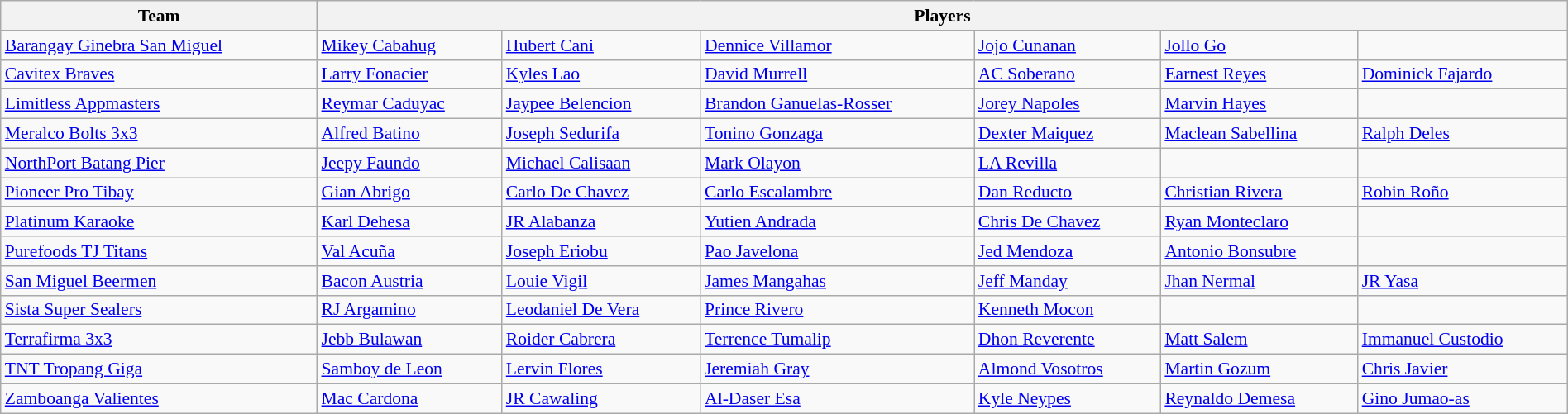<table class="wikitable" style="font-size:90%; width:100%">
<tr>
<th>Team</th>
<th colspan="6">Players</th>
</tr>
<tr>
<td><a href='#'>Barangay Ginebra San Miguel</a></td>
<td><a href='#'>Mikey Cabahug</a></td>
<td><a href='#'>Hubert Cani</a></td>
<td><a href='#'>Dennice Villamor</a></td>
<td><a href='#'>Jojo Cunanan</a></td>
<td><a href='#'>Jollo Go</a></td>
<td></td>
</tr>
<tr>
<td><a href='#'>Cavitex Braves</a></td>
<td><a href='#'>Larry Fonacier</a></td>
<td><a href='#'>Kyles Lao</a></td>
<td><a href='#'>David Murrell</a></td>
<td><a href='#'>AC Soberano</a></td>
<td><a href='#'>Earnest Reyes</a></td>
<td><a href='#'>Dominick Fajardo</a></td>
</tr>
<tr>
<td><a href='#'>Limitless Appmasters</a></td>
<td><a href='#'>Reymar Caduyac</a></td>
<td><a href='#'>Jaypee Belencion</a></td>
<td><a href='#'>Brandon Ganuelas-Rosser</a></td>
<td><a href='#'>Jorey Napoles</a></td>
<td><a href='#'>Marvin Hayes</a></td>
<td></td>
</tr>
<tr>
<td><a href='#'>Meralco Bolts 3x3</a></td>
<td><a href='#'>Alfred Batino</a></td>
<td><a href='#'>Joseph Sedurifa</a></td>
<td><a href='#'>Tonino Gonzaga</a></td>
<td><a href='#'>Dexter Maiquez</a></td>
<td><a href='#'>Maclean Sabellina</a></td>
<td><a href='#'>Ralph Deles</a></td>
</tr>
<tr>
<td><a href='#'>NorthPort Batang Pier</a></td>
<td><a href='#'>Jeepy Faundo</a></td>
<td><a href='#'>Michael Calisaan</a></td>
<td><a href='#'>Mark Olayon</a></td>
<td><a href='#'>LA Revilla</a></td>
<td></td>
<td></td>
</tr>
<tr>
<td><a href='#'>Pioneer Pro Tibay</a></td>
<td><a href='#'>Gian Abrigo</a></td>
<td><a href='#'>Carlo De Chavez</a></td>
<td><a href='#'>Carlo Escalambre</a></td>
<td><a href='#'>Dan Reducto</a></td>
<td><a href='#'>Christian Rivera</a></td>
<td><a href='#'>Robin Roño</a></td>
</tr>
<tr>
<td><a href='#'>Platinum Karaoke</a></td>
<td><a href='#'>Karl Dehesa</a></td>
<td><a href='#'>JR Alabanza</a></td>
<td><a href='#'>Yutien Andrada</a></td>
<td><a href='#'>Chris De Chavez</a></td>
<td><a href='#'>Ryan Monteclaro</a></td>
<td></td>
</tr>
<tr>
<td><a href='#'>Purefoods TJ Titans</a></td>
<td><a href='#'>Val Acuña</a></td>
<td><a href='#'>Joseph Eriobu</a></td>
<td><a href='#'>Pao Javelona</a></td>
<td><a href='#'>Jed Mendoza</a></td>
<td><a href='#'>Antonio Bonsubre</a></td>
<td></td>
</tr>
<tr>
<td><a href='#'>San Miguel Beermen</a></td>
<td><a href='#'>Bacon Austria</a></td>
<td><a href='#'>Louie Vigil</a></td>
<td><a href='#'>James Mangahas</a></td>
<td><a href='#'>Jeff Manday</a></td>
<td><a href='#'>Jhan Nermal</a></td>
<td><a href='#'>JR Yasa</a></td>
</tr>
<tr>
<td><a href='#'>Sista Super Sealers</a></td>
<td><a href='#'>RJ Argamino</a></td>
<td><a href='#'>Leodaniel De Vera</a></td>
<td><a href='#'>Prince Rivero</a></td>
<td><a href='#'>Kenneth Mocon</a></td>
<td></td>
<td></td>
</tr>
<tr>
<td><a href='#'>Terrafirma 3x3</a></td>
<td><a href='#'>Jebb Bulawan</a></td>
<td><a href='#'>Roider Cabrera</a></td>
<td><a href='#'>Terrence Tumalip</a></td>
<td><a href='#'>Dhon Reverente</a></td>
<td><a href='#'>Matt Salem</a></td>
<td><a href='#'>Immanuel Custodio</a></td>
</tr>
<tr>
<td><a href='#'>TNT Tropang Giga</a></td>
<td><a href='#'>Samboy de Leon</a></td>
<td><a href='#'>Lervin Flores</a></td>
<td><a href='#'>Jeremiah Gray</a></td>
<td><a href='#'>Almond Vosotros</a></td>
<td><a href='#'>Martin Gozum</a></td>
<td><a href='#'>Chris Javier</a></td>
</tr>
<tr>
<td><a href='#'>Zamboanga Valientes</a></td>
<td><a href='#'>Mac Cardona</a></td>
<td><a href='#'>JR Cawaling</a></td>
<td><a href='#'>Al-Daser Esa</a></td>
<td><a href='#'>Kyle Neypes</a></td>
<td><a href='#'>Reynaldo Demesa</a></td>
<td><a href='#'>Gino Jumao-as</a></td>
</tr>
</table>
